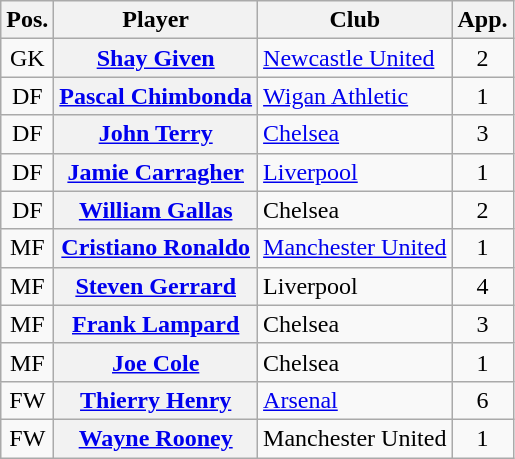<table class="wikitable plainrowheaders" style="text-align: left">
<tr>
<th scope=col>Pos.</th>
<th scope=col>Player</th>
<th scope=col>Club</th>
<th scope=col>App.</th>
</tr>
<tr>
<td style=text-align:center>GK</td>
<th scope=row><a href='#'>Shay Given</a> </th>
<td><a href='#'>Newcastle United</a></td>
<td style=text-align:center>2</td>
</tr>
<tr>
<td style=text-align:center>DF</td>
<th scope=row><a href='#'>Pascal Chimbonda</a></th>
<td><a href='#'>Wigan Athletic</a></td>
<td style=text-align:center>1</td>
</tr>
<tr>
<td style=text-align:center>DF</td>
<th scope=row><a href='#'>John Terry</a> </th>
<td><a href='#'>Chelsea</a></td>
<td style=text-align:center>3</td>
</tr>
<tr>
<td style=text-align:center>DF</td>
<th scope=row><a href='#'>Jamie Carragher</a></th>
<td><a href='#'>Liverpool</a></td>
<td style=text-align:center>1</td>
</tr>
<tr>
<td style=text-align:center>DF</td>
<th scope=row><a href='#'>William Gallas</a> </th>
<td>Chelsea</td>
<td style=text-align:center>2</td>
</tr>
<tr>
<td style=text-align:center>MF</td>
<th scope=row><a href='#'>Cristiano Ronaldo</a></th>
<td><a href='#'>Manchester United</a></td>
<td style=text-align:center>1</td>
</tr>
<tr>
<td style=text-align:center>MF</td>
<th scope=row><a href='#'>Steven Gerrard</a> </th>
<td>Liverpool</td>
<td style=text-align:center>4</td>
</tr>
<tr>
<td style=text-align:center>MF</td>
<th scope=row><a href='#'>Frank Lampard</a> </th>
<td>Chelsea</td>
<td style=text-align:center>3</td>
</tr>
<tr>
<td style=text-align:center>MF</td>
<th scope=row><a href='#'>Joe Cole</a></th>
<td>Chelsea</td>
<td style=text-align:center>1</td>
</tr>
<tr>
<td style=text-align:center>FW</td>
<th scope=row><a href='#'>Thierry Henry</a> </th>
<td><a href='#'>Arsenal</a></td>
<td style=text-align:center>6</td>
</tr>
<tr>
<td style=text-align:center>FW</td>
<th scope=row><a href='#'>Wayne Rooney</a></th>
<td>Manchester United</td>
<td style=text-align:center>1</td>
</tr>
</table>
